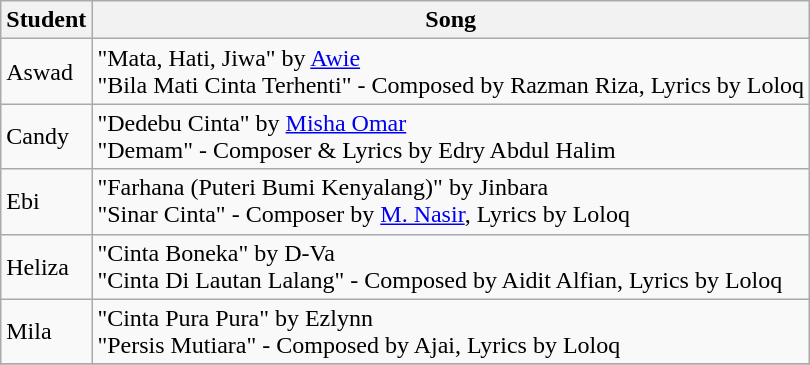<table class="wikitable">
<tr>
<th>Student</th>
<th>Song</th>
</tr>
<tr>
<td>Aswad</td>
<td>"Mata, Hati, Jiwa" by <a href='#'>Awie</a> <br> "Bila Mati Cinta Terhenti" - Composed by Razman Riza, Lyrics by Loloq</td>
</tr>
<tr>
<td>Candy</td>
<td>"Dedebu Cinta" by <a href='#'>Misha Omar</a> <br> "Demam" - Composer & Lyrics by Edry Abdul Halim</td>
</tr>
<tr>
<td>Ebi</td>
<td>"Farhana (Puteri Bumi Kenyalang)" by Jinbara <br> "Sinar Cinta" - Composer by <a href='#'>M. Nasir</a>, Lyrics by Loloq</td>
</tr>
<tr>
<td>Heliza</td>
<td>"Cinta Boneka" by D-Va <br> "Cinta Di Lautan Lalang" - Composed by Aidit Alfian, Lyrics by Loloq</td>
</tr>
<tr>
<td>Mila</td>
<td>"Cinta Pura Pura" by Ezlynn <br> "Persis Mutiara" - Composed by Ajai, Lyrics by Loloq</td>
</tr>
<tr>
</tr>
</table>
